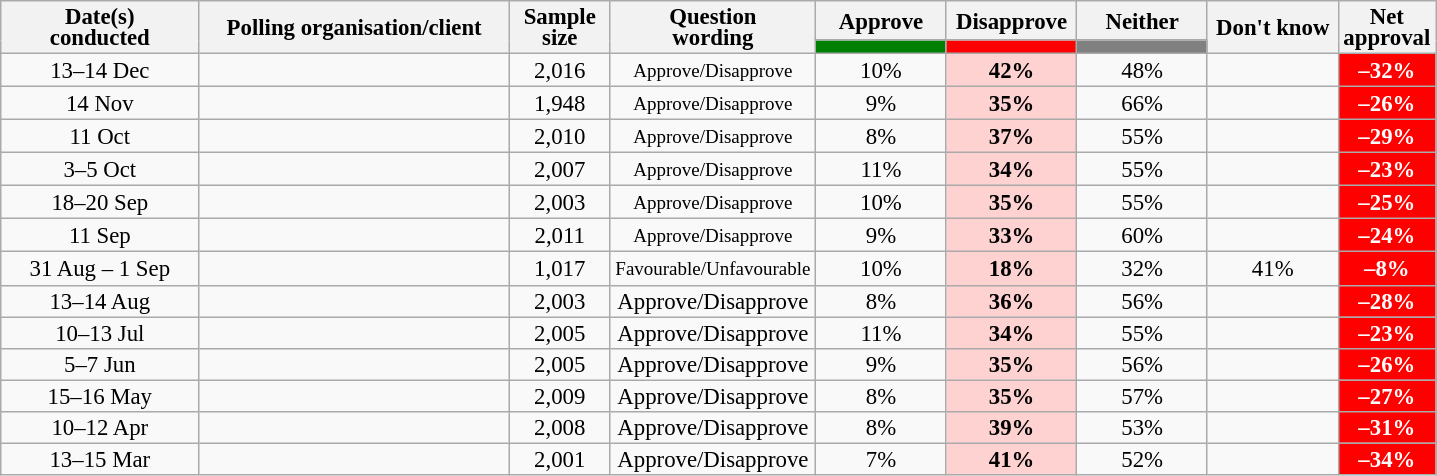<table class="wikitable collapsible sortable" style="text-align:center;font-size:95%;line-height:14px;">
<tr>
<th style="width:125px;" rowspan="2">Date(s)<br>conducted</th>
<th style="width:200px;" rowspan="2">Polling organisation/client</th>
<th style="width:60px;" rowspan="2">Sample size</th>
<th style="width:120px;" rowspan="2">Question<br>wording</th>
<th class="unsortable" style="width:80px;">Approve</th>
<th class="unsortable" style="width: 80px;">Disapprove</th>
<th class="unsortable" style="width:80px;">Neither</th>
<th class="unsortable" style="width:80px;" rowspan="2">Don't know</th>
<th class="unsortable" style="width:20px;" rowspan="2">Net approval</th>
</tr>
<tr>
<th class="unsortable" style="color:inherit;background:green;width:60px;"></th>
<th class="unsortable" style="color:inherit;background:red;width:60px;"></th>
<th class="unsortable" style="color:inherit;background:grey;width:60px;"></th>
</tr>
<tr>
<td>13–14 Dec</td>
<td></td>
<td>2,016</td>
<td><small>Approve/Disapprove</small></td>
<td>10%</td>
<td style="background:#FFD2D2"><strong>42%</strong></td>
<td>48%</td>
<td></td>
<td style="background:red;color:white;"><strong>–32%</strong></td>
</tr>
<tr>
<td>14 Nov</td>
<td> </td>
<td>1,948</td>
<td><small>Approve/Disapprove</small></td>
<td>9%</td>
<td style="background:#FFD2D2"><strong>35%</strong></td>
<td>66%</td>
<td></td>
<td style="background:red;color:white;"><strong>–26%</strong></td>
</tr>
<tr>
<td>11 Oct</td>
<td></td>
<td>2,010</td>
<td><small>Approve/Disapprove</small></td>
<td>8%</td>
<td style="background:#FFD2D2"><strong>37%</strong></td>
<td>55%</td>
<td></td>
<td style="background:red;color:white;"><strong>–29%</strong></td>
</tr>
<tr>
<td>3–5 Oct</td>
<td> </td>
<td>2,007</td>
<td><small>Approve/Disapprove</small></td>
<td>11%</td>
<td style="background:#FFD2D2"><strong>34%</strong></td>
<td>55%</td>
<td></td>
<td style="background:red;color:white;"><strong>–23%</strong></td>
</tr>
<tr>
<td>18–20 Sep</td>
<td> </td>
<td>2,003</td>
<td><small>Approve/Disapprove</small></td>
<td>10%</td>
<td style="background:#FFD2D2"><strong>35%</strong></td>
<td>55%</td>
<td></td>
<td style="background:red;color:white;"><strong>–25%</strong></td>
</tr>
<tr>
<td>11 Sep</td>
<td></td>
<td>2,011</td>
<td><small>Approve/Disapprove</small></td>
<td>9%</td>
<td style="background:#FFD2D2"><strong>33%</strong></td>
<td>60%</td>
<td></td>
<td style="background:red;color:white;"><strong>–24%</strong></td>
</tr>
<tr>
<td>31 Aug – 1 Sep</td>
<td></td>
<td>1,017</td>
<td><small>Favourable/Unfavourable</small></td>
<td>10%</td>
<td style="background:#FFD2D2"><strong>18%</strong></td>
<td>32%</td>
<td>41%</td>
<td style="background:red;color:white;"><strong>–8%</strong></td>
</tr>
<tr>
<td>13–14 Aug</td>
<td></td>
<td>2,003</td>
<td>Approve/Disapprove</td>
<td>8%</td>
<td style="background:#FFD2D2"><strong>36%</strong></td>
<td>56%</td>
<td></td>
<td style="background:red;color:white;"><strong>–28%</strong></td>
</tr>
<tr>
<td>10–13 Jul</td>
<td></td>
<td>2,005</td>
<td>Approve/Disapprove</td>
<td>11%</td>
<td style="background:#FFD2D2"><strong>34%</strong></td>
<td>55%</td>
<td></td>
<td style="background:red;color:white;"><strong>–23%</strong></td>
</tr>
<tr>
<td>5–7 Jun</td>
<td></td>
<td>2,005</td>
<td>Approve/Disapprove</td>
<td>9%</td>
<td style="background:#FFD2D2"><strong>35%</strong></td>
<td>56%</td>
<td></td>
<td style="background:red;color:white;"><strong>–26%</strong></td>
</tr>
<tr>
<td>15–16 May</td>
<td></td>
<td>2,009</td>
<td>Approve/Disapprove</td>
<td>8%</td>
<td style="background:#FFD2D2"><strong>35%</strong></td>
<td>57%</td>
<td></td>
<td style="background:red;color:white;"><strong>–27%</strong></td>
</tr>
<tr>
<td>10–12 Apr</td>
<td></td>
<td>2,008</td>
<td>Approve/Disapprove</td>
<td>8%</td>
<td style="background:#FFD2D2"><strong>39%</strong></td>
<td>53%</td>
<td></td>
<td style="background:red;color:white;"><strong>–31%</strong></td>
</tr>
<tr>
<td>13–15 Mar</td>
<td></td>
<td>2,001</td>
<td>Approve/Disapprove</td>
<td>7%</td>
<td style="background:#FFD2D2"><strong>41%</strong></td>
<td>52%</td>
<td></td>
<td style="background:red;color:white;"><strong>–34%</strong></td>
</tr>
</table>
